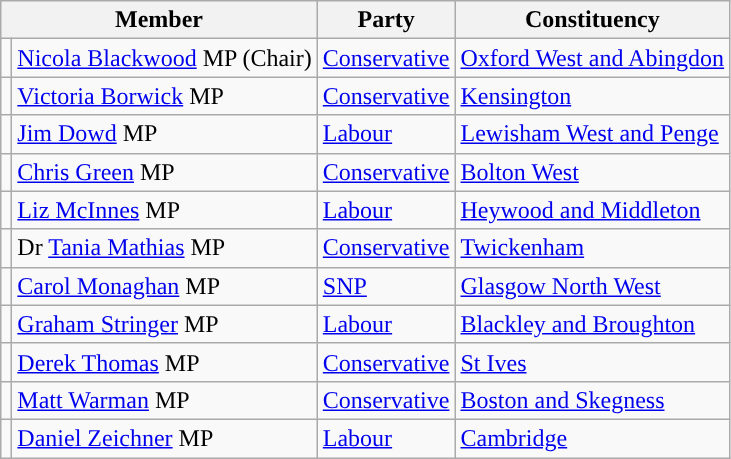<table class="wikitable">
<tr>
<th colspan="2" valign="top">Member</th>
<th valign="top">Party</th>
<th valign="top">Constituency</th>
</tr>
<tr>
<td style="color:inherit;background:"></td>
<td><a href='#'>Nicola Blackwood</a> MP (Chair)</td>
<td><a href='#'>Conservative</a></td>
<td><a href='#'>Oxford West and Abingdon</a></td>
</tr>
<tr>
<td style="color:inherit;background:"></td>
<td><a href='#'>Victoria Borwick</a> MP</td>
<td><a href='#'>Conservative</a></td>
<td><a href='#'>Kensington</a></td>
</tr>
<tr>
<td style="color:inherit;background:"></td>
<td><a href='#'>Jim Dowd</a> MP</td>
<td><a href='#'>Labour</a></td>
<td><a href='#'>Lewisham West and Penge</a></td>
</tr>
<tr>
<td style="color:inherit;background:"></td>
<td><a href='#'>Chris Green</a> MP</td>
<td><a href='#'>Conservative</a></td>
<td><a href='#'>Bolton West</a></td>
</tr>
<tr>
<td style="color:inherit;background:"></td>
<td><a href='#'>Liz McInnes</a> MP</td>
<td><a href='#'>Labour</a></td>
<td><a href='#'>Heywood and Middleton</a></td>
</tr>
<tr>
<td style="color:inherit;background:"></td>
<td>Dr <a href='#'>Tania Mathias</a> MP</td>
<td><a href='#'>Conservative</a></td>
<td><a href='#'>Twickenham</a></td>
</tr>
<tr>
<td style="color:inherit;background:"></td>
<td><a href='#'>Carol Monaghan</a> MP</td>
<td><a href='#'>SNP</a></td>
<td><a href='#'>Glasgow North West</a></td>
</tr>
<tr>
<td style="color:inherit;background:"></td>
<td><a href='#'>Graham Stringer</a> MP</td>
<td><a href='#'>Labour</a></td>
<td><a href='#'>Blackley and Broughton</a></td>
</tr>
<tr>
<td style="color:inherit;background:"></td>
<td><a href='#'>Derek Thomas</a> MP</td>
<td><a href='#'>Conservative</a></td>
<td><a href='#'>St Ives</a></td>
</tr>
<tr>
<td style="color:inherit;background:"></td>
<td><a href='#'>Matt Warman</a> MP</td>
<td><a href='#'>Conservative</a></td>
<td><a href='#'>Boston and Skegness</a></td>
</tr>
<tr>
<td style="color:inherit;background:"></td>
<td><a href='#'>Daniel Zeichner</a> MP</td>
<td><a href='#'>Labour</a></td>
<td><a href='#'>Cambridge</a></td>
</tr>
</table>
